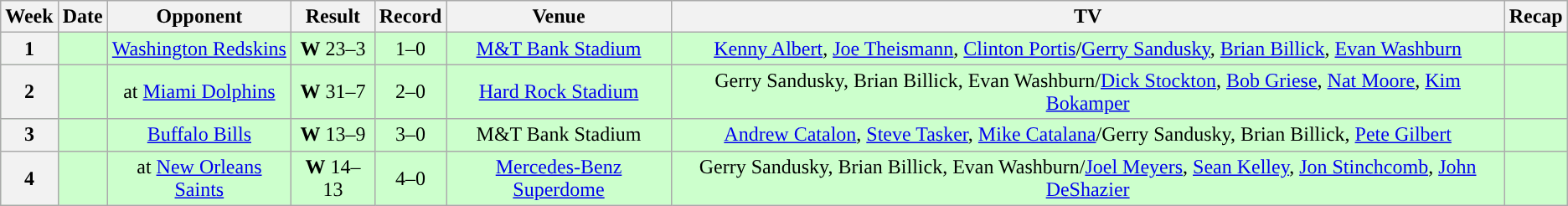<table class="wikitable" style="text-align:center">
<tr>
<th>Week</th>
<th>Date</th>
<th>Opponent</th>
<th>Result</th>
<th>Record</th>
<th>Venue</th>
<th>TV</th>
<th>Recap</th>
</tr>
<tr style="background:#cfc">
<th>1</th>
<td></td>
<td><a href='#'>Washington Redskins</a></td>
<td><strong>W</strong> 23–3</td>
<td>1–0</td>
<td><a href='#'>M&T Bank Stadium</a></td>
<td><a href='#'>Kenny Albert</a>, <a href='#'>Joe Theismann</a>, <a href='#'>Clinton Portis</a>/<a href='#'>Gerry Sandusky</a>, <a href='#'>Brian Billick</a>, <a href='#'>Evan Washburn</a></td>
<td></td>
</tr>
<tr style="background:#cfc">
<th>2</th>
<td></td>
<td>at <a href='#'>Miami Dolphins</a></td>
<td><strong>W</strong> 31–7</td>
<td>2–0</td>
<td><a href='#'>Hard Rock Stadium</a></td>
<td>Gerry Sandusky, Brian Billick, Evan Washburn/<a href='#'>Dick Stockton</a>, <a href='#'>Bob Griese</a>, <a href='#'>Nat Moore</a>, <a href='#'>Kim Bokamper</a></td>
<td></td>
</tr>
<tr style="background:#cfc">
<th>3</th>
<td></td>
<td><a href='#'>Buffalo Bills</a></td>
<td><strong>W</strong> 13–9</td>
<td>3–0</td>
<td>M&T Bank Stadium</td>
<td><a href='#'>Andrew Catalon</a>, <a href='#'>Steve Tasker</a>, <a href='#'>Mike Catalana</a>/Gerry Sandusky, Brian Billick, <a href='#'>Pete Gilbert</a></td>
<td></td>
</tr>
<tr style="background:#cfc">
<th>4</th>
<td></td>
<td>at <a href='#'>New Orleans Saints</a></td>
<td><strong>W</strong> 14–13</td>
<td>4–0</td>
<td><a href='#'>Mercedes-Benz Superdome</a></td>
<td>Gerry Sandusky, Brian Billick, Evan Washburn/<a href='#'>Joel Meyers</a>, <a href='#'>Sean Kelley</a>, <a href='#'>Jon Stinchcomb</a>, <a href='#'>John DeShazier</a></td>
<td></td>
</tr>
</table>
